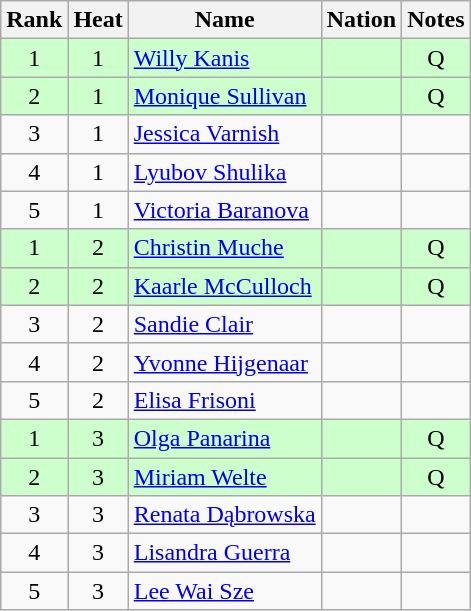<table class="wikitable sortable" style="text-align:center">
<tr>
<th>Rank</th>
<th>Heat</th>
<th>Name</th>
<th>Nation</th>
<th>Notes</th>
</tr>
<tr style="background: #ccffcc;">
<td>1</td>
<td>1</td>
<td align=left><a href='#'>Willy Kanis</a></td>
<td align=left></td>
<td>Q</td>
</tr>
<tr style="background: #ccffcc;">
<td>2</td>
<td>1</td>
<td align=left><a href='#'>Monique Sullivan</a></td>
<td align=left></td>
<td>Q</td>
</tr>
<tr>
<td>3</td>
<td>1</td>
<td align=left><a href='#'>Jessica Varnish</a></td>
<td align=left></td>
<td></td>
</tr>
<tr>
<td>4</td>
<td>1</td>
<td align=left><a href='#'>Lyubov Shulika</a></td>
<td align=left></td>
<td></td>
</tr>
<tr>
<td>5</td>
<td>1</td>
<td align=left><a href='#'>Victoria Baranova</a></td>
<td align=left></td>
<td></td>
</tr>
<tr style="background: #ccffcc;">
<td>1</td>
<td>2</td>
<td align=left><a href='#'>Christin Muche</a></td>
<td align=left></td>
<td>Q</td>
</tr>
<tr style="background: #ccffcc;">
<td>2</td>
<td>2</td>
<td align=left><a href='#'>Kaarle McCulloch</a></td>
<td align=left></td>
<td>Q</td>
</tr>
<tr>
<td>3</td>
<td>2</td>
<td align=left><a href='#'>Sandie Clair</a></td>
<td align=left></td>
<td></td>
</tr>
<tr>
<td>4</td>
<td>2</td>
<td align=left><a href='#'>Yvonne Hijgenaar</a></td>
<td align=left></td>
<td></td>
</tr>
<tr>
<td>5</td>
<td>2</td>
<td align=left><a href='#'>Elisa Frisoni</a></td>
<td align=left></td>
<td></td>
</tr>
<tr style="background: #ccffcc;">
<td>1</td>
<td>3</td>
<td align=left><a href='#'>Olga Panarina</a></td>
<td align=left></td>
<td>Q</td>
</tr>
<tr style="background: #ccffcc;">
<td>2</td>
<td>3</td>
<td align=left><a href='#'>Miriam Welte</a></td>
<td align=left></td>
<td>Q</td>
</tr>
<tr>
<td>3</td>
<td>3</td>
<td align=left><a href='#'>Renata Dąbrowska</a></td>
<td align=left></td>
<td></td>
</tr>
<tr>
<td>4</td>
<td>3</td>
<td align=left><a href='#'>Lisandra Guerra</a></td>
<td align=left></td>
<td></td>
</tr>
<tr>
<td>5</td>
<td>3</td>
<td align=left><a href='#'>Lee Wai Sze</a></td>
<td align=left></td>
<td></td>
</tr>
</table>
